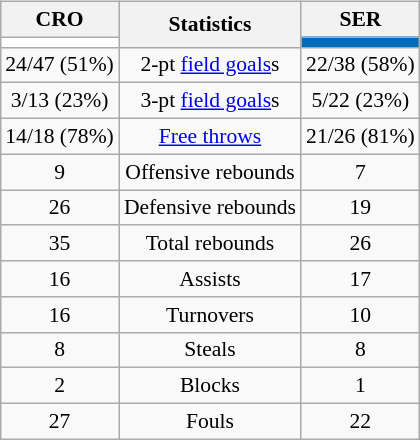<table style="width:100%;">
<tr>
<td valign=top align=right width=33%><br>













</td>
<td style="vertical-align:top; align:center; width:33%;"><br><table style="width:100%;">
<tr>
<td style="width=50%;"></td>
<td></td>
<td style="width=50%;"></td>
</tr>
</table>
<table class="wikitable" style="font-size:90%; text-align:center; margin:auto">
<tr>
<th>CRO</th>
<th rowspan=2>Statistics</th>
<th>SER</th>
</tr>
<tr>
<td style="background:#FFFFFF;"></td>
<td style="background:#006CB7;"></td>
</tr>
<tr>
<td>24/47 (51%)</td>
<td>2-pt <a href='#'>field goals</a>s</td>
<td>22/38 (58%)</td>
</tr>
<tr>
<td>3/13 (23%)</td>
<td>3-pt <a href='#'>field goals</a>s</td>
<td>5/22 (23%)</td>
</tr>
<tr>
<td>14/18 (78%)</td>
<td><a href='#'>Free throws</a></td>
<td>21/26 (81%)</td>
</tr>
<tr>
<td>9</td>
<td>Offensive rebounds</td>
<td>7</td>
</tr>
<tr>
<td>26</td>
<td>Defensive rebounds</td>
<td>19</td>
</tr>
<tr>
<td>35</td>
<td>Total rebounds</td>
<td>26</td>
</tr>
<tr>
<td>16</td>
<td>Assists</td>
<td>17</td>
</tr>
<tr>
<td>16</td>
<td>Turnovers</td>
<td>10</td>
</tr>
<tr>
<td>8</td>
<td>Steals</td>
<td>8</td>
</tr>
<tr>
<td>2</td>
<td>Blocks</td>
<td>1</td>
</tr>
<tr>
<td>27</td>
<td>Fouls</td>
<td>22</td>
</tr>
</table>
</td>
<td style="vertical-align:top; align:left; width:33%;"><br>













</td>
</tr>
</table>
